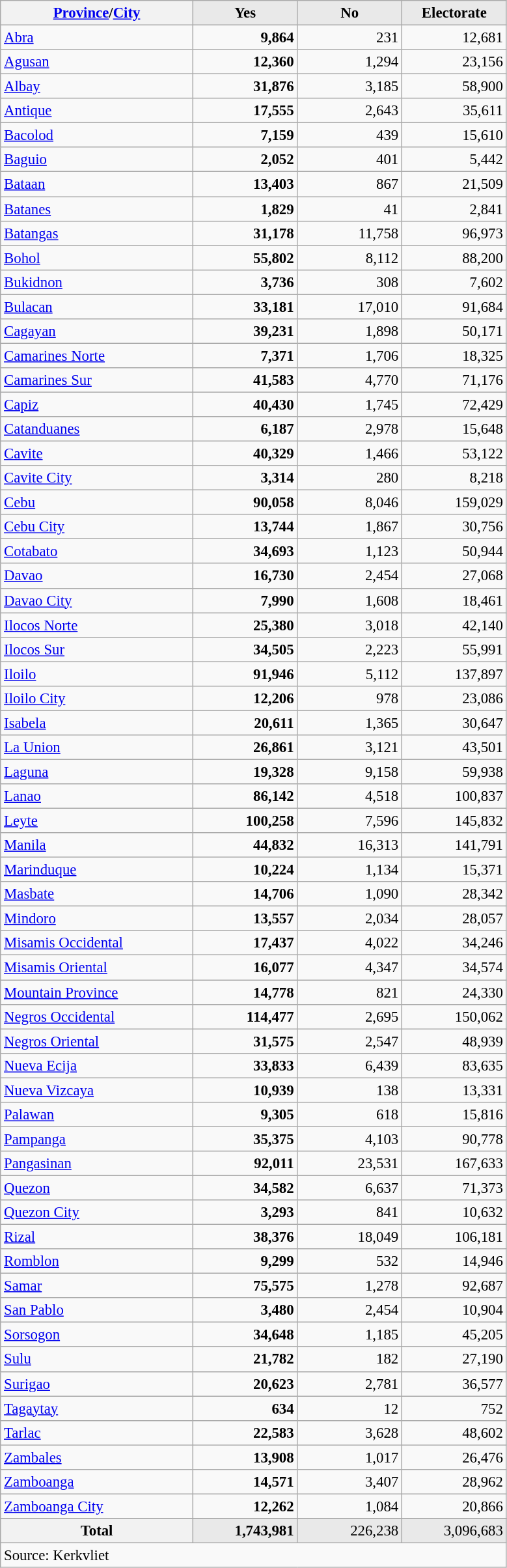<table class="wikitable" style="text-align:right; font-size:95%">
<tr>
<th width="190px" align="left"><a href='#'>Province</a>/<a href='#'>City</a></th>
<th width="100px" align="center" style="background: #E9E9E9">Yes</th>
<th width="100px" align="center" style="background: #E9E9E9">No</th>
<th width="100px" align="center" style="background: #E9E9E9">Electorate</th>
</tr>
<tr>
<td align="left"><a href='#'>Abra</a></td>
<td><strong>9,864</strong></td>
<td>231</td>
<td>12,681</td>
</tr>
<tr>
<td align="left"><a href='#'>Agusan</a></td>
<td><strong>12,360</strong></td>
<td>1,294</td>
<td>23,156</td>
</tr>
<tr>
<td align="left"><a href='#'>Albay</a></td>
<td><strong>31,876</strong></td>
<td>3,185</td>
<td>58,900</td>
</tr>
<tr>
<td align="left"><a href='#'>Antique</a></td>
<td><strong>17,555</strong></td>
<td>2,643</td>
<td>35,611</td>
</tr>
<tr>
<td align="left"><a href='#'>Bacolod</a></td>
<td><strong>7,159</strong></td>
<td>439</td>
<td>15,610</td>
</tr>
<tr>
<td align="left"><a href='#'>Baguio</a></td>
<td><strong>2,052</strong></td>
<td>401</td>
<td>5,442</td>
</tr>
<tr>
<td align="left"><a href='#'>Bataan</a></td>
<td><strong>13,403</strong></td>
<td>867</td>
<td>21,509</td>
</tr>
<tr>
<td align="left"><a href='#'>Batanes</a></td>
<td><strong>1,829</strong></td>
<td>41</td>
<td>2,841</td>
</tr>
<tr>
<td align="left"><a href='#'>Batangas</a></td>
<td><strong>31,178</strong></td>
<td>11,758</td>
<td>96,973</td>
</tr>
<tr>
<td align="left"><a href='#'>Bohol</a></td>
<td><strong>55,802</strong></td>
<td>8,112</td>
<td>88,200</td>
</tr>
<tr>
<td align="left"><a href='#'>Bukidnon</a></td>
<td><strong>3,736</strong></td>
<td>308</td>
<td>7,602</td>
</tr>
<tr>
<td align="left"><a href='#'>Bulacan</a></td>
<td><strong>33,181</strong></td>
<td>17,010</td>
<td>91,684</td>
</tr>
<tr>
<td align="left"><a href='#'>Cagayan</a></td>
<td><strong>39,231</strong></td>
<td>1,898</td>
<td>50,171</td>
</tr>
<tr>
<td align="left"><a href='#'>Camarines Norte</a></td>
<td><strong>7,371</strong></td>
<td>1,706</td>
<td>18,325</td>
</tr>
<tr>
<td align="left"><a href='#'>Camarines Sur</a></td>
<td><strong>41,583</strong></td>
<td>4,770</td>
<td>71,176</td>
</tr>
<tr>
<td align="left"><a href='#'>Capiz</a></td>
<td><strong>40,430</strong></td>
<td>1,745</td>
<td>72,429</td>
</tr>
<tr>
<td align="left"><a href='#'>Catanduanes</a></td>
<td><strong>6,187</strong></td>
<td>2,978</td>
<td>15,648</td>
</tr>
<tr>
<td align="left"><a href='#'>Cavite</a></td>
<td><strong>40,329</strong></td>
<td>1,466</td>
<td>53,122</td>
</tr>
<tr>
<td align="left"><a href='#'>Cavite City</a></td>
<td><strong>3,314</strong></td>
<td>280</td>
<td>8,218</td>
</tr>
<tr>
<td align="left"><a href='#'>Cebu</a></td>
<td><strong>90,058</strong></td>
<td>8,046</td>
<td>159,029</td>
</tr>
<tr>
<td align="left"><a href='#'>Cebu City</a></td>
<td><strong>13,744</strong></td>
<td>1,867</td>
<td>30,756</td>
</tr>
<tr>
<td align="left"><a href='#'>Cotabato</a></td>
<td><strong>34,693</strong></td>
<td>1,123</td>
<td>50,944</td>
</tr>
<tr>
<td align="left"><a href='#'>Davao</a></td>
<td><strong>16,730</strong></td>
<td>2,454</td>
<td>27,068</td>
</tr>
<tr>
<td align="left"><a href='#'>Davao City</a></td>
<td><strong>7,990</strong></td>
<td>1,608</td>
<td>18,461</td>
</tr>
<tr>
<td align="left"><a href='#'>Ilocos Norte</a></td>
<td><strong>25,380</strong></td>
<td>3,018</td>
<td>42,140</td>
</tr>
<tr>
<td align="left"><a href='#'>Ilocos Sur</a></td>
<td><strong>34,505</strong></td>
<td>2,223</td>
<td>55,991</td>
</tr>
<tr>
<td align="left"><a href='#'>Iloilo</a></td>
<td><strong>91,946</strong></td>
<td>5,112</td>
<td>137,897</td>
</tr>
<tr>
<td align="left"><a href='#'>Iloilo City</a></td>
<td><strong>12,206</strong></td>
<td>978</td>
<td>23,086</td>
</tr>
<tr>
<td align="left"><a href='#'>Isabela</a></td>
<td><strong>20,611</strong></td>
<td>1,365</td>
<td>30,647</td>
</tr>
<tr>
<td align="left"><a href='#'>La Union</a></td>
<td><strong>26,861</strong></td>
<td>3,121</td>
<td>43,501</td>
</tr>
<tr>
<td align="left"><a href='#'>Laguna</a></td>
<td><strong>19,328</strong></td>
<td>9,158</td>
<td>59,938</td>
</tr>
<tr>
<td align="left"><a href='#'>Lanao</a></td>
<td><strong>86,142</strong></td>
<td>4,518</td>
<td>100,837</td>
</tr>
<tr>
<td align="left"><a href='#'>Leyte</a></td>
<td><strong>100,258</strong></td>
<td>7,596</td>
<td>145,832</td>
</tr>
<tr>
<td align="left"><a href='#'>Manila</a></td>
<td><strong>44,832</strong></td>
<td>16,313</td>
<td>141,791</td>
</tr>
<tr>
<td align="left"><a href='#'>Marinduque</a></td>
<td><strong>10,224</strong></td>
<td>1,134</td>
<td>15,371</td>
</tr>
<tr>
<td align="left"><a href='#'>Masbate</a></td>
<td><strong>14,706</strong></td>
<td>1,090</td>
<td>28,342</td>
</tr>
<tr>
<td align="left"><a href='#'>Mindoro</a></td>
<td><strong>13,557</strong></td>
<td>2,034</td>
<td>28,057</td>
</tr>
<tr>
<td align="left"><a href='#'>Misamis Occidental</a></td>
<td><strong>17,437</strong></td>
<td>4,022</td>
<td>34,246</td>
</tr>
<tr>
<td align="left"><a href='#'>Misamis Oriental</a></td>
<td><strong>16,077</strong></td>
<td>4,347</td>
<td>34,574</td>
</tr>
<tr>
<td align="left"><a href='#'>Mountain Province</a></td>
<td><strong>14,778</strong></td>
<td>821</td>
<td>24,330</td>
</tr>
<tr>
<td align="left"><a href='#'>Negros Occidental</a></td>
<td><strong>114,477</strong></td>
<td>2,695</td>
<td>150,062</td>
</tr>
<tr>
<td align="left"><a href='#'>Negros Oriental</a></td>
<td><strong>31,575</strong></td>
<td>2,547</td>
<td>48,939</td>
</tr>
<tr>
<td align="left"><a href='#'>Nueva Ecija</a></td>
<td><strong>33,833</strong></td>
<td>6,439</td>
<td>83,635</td>
</tr>
<tr>
<td align="left"><a href='#'>Nueva Vizcaya</a></td>
<td><strong>10,939</strong></td>
<td>138</td>
<td>13,331</td>
</tr>
<tr>
<td align="left"><a href='#'>Palawan</a></td>
<td><strong>9,305</strong></td>
<td>618</td>
<td>15,816</td>
</tr>
<tr>
<td align="left"><a href='#'>Pampanga</a></td>
<td><strong>35,375</strong></td>
<td>4,103</td>
<td>90,778</td>
</tr>
<tr>
<td align="left"><a href='#'>Pangasinan</a></td>
<td><strong>92,011</strong></td>
<td>23,531</td>
<td>167,633</td>
</tr>
<tr>
<td align="left"><a href='#'>Quezon</a></td>
<td><strong>34,582</strong></td>
<td>6,637</td>
<td>71,373</td>
</tr>
<tr>
<td align="left"><a href='#'>Quezon City</a></td>
<td><strong>3,293</strong></td>
<td>841</td>
<td>10,632</td>
</tr>
<tr>
<td align="left"><a href='#'>Rizal</a></td>
<td><strong>38,376</strong></td>
<td>18,049</td>
<td>106,181</td>
</tr>
<tr>
<td align="left"><a href='#'>Romblon</a></td>
<td><strong>9,299</strong></td>
<td>532</td>
<td>14,946</td>
</tr>
<tr>
<td align="left"><a href='#'>Samar</a></td>
<td><strong>75,575</strong></td>
<td>1,278</td>
<td>92,687</td>
</tr>
<tr>
<td align="left"><a href='#'>San Pablo</a></td>
<td><strong>3,480</strong></td>
<td>2,454</td>
<td>10,904</td>
</tr>
<tr>
<td align="left"><a href='#'>Sorsogon</a></td>
<td><strong>34,648</strong></td>
<td>1,185</td>
<td>45,205</td>
</tr>
<tr>
<td align="left"><a href='#'>Sulu</a></td>
<td><strong>21,782</strong></td>
<td>182</td>
<td>27,190</td>
</tr>
<tr>
<td align="left"><a href='#'>Surigao</a></td>
<td><strong>20,623</strong></td>
<td>2,781</td>
<td>36,577</td>
</tr>
<tr>
<td align="left"><a href='#'>Tagaytay</a></td>
<td><strong>634</strong></td>
<td>12</td>
<td>752</td>
</tr>
<tr>
<td align="left"><a href='#'>Tarlac</a></td>
<td><strong>22,583</strong></td>
<td>3,628</td>
<td>48,602</td>
</tr>
<tr>
<td align="left"><a href='#'>Zambales</a></td>
<td><strong>13,908</strong></td>
<td>1,017</td>
<td>26,476</td>
</tr>
<tr>
<td align="left"><a href='#'>Zamboanga</a></td>
<td><strong>14,571</strong></td>
<td>3,407</td>
<td>28,962</td>
</tr>
<tr>
<td align="left"><a href='#'>Zamboanga City</a></td>
<td><strong>12,262</strong></td>
<td>1,084</td>
<td>20,866</td>
</tr>
<tr>
</tr>
<tr style="background:#E9E9E9">
<th align="center"><strong>Total</strong></th>
<td><strong>1,743,981</strong></td>
<td>226,238</td>
<td>3,096,683</td>
</tr>
<tr>
<td colspan="4" align="left">Source: Kerkvliet</td>
</tr>
</table>
